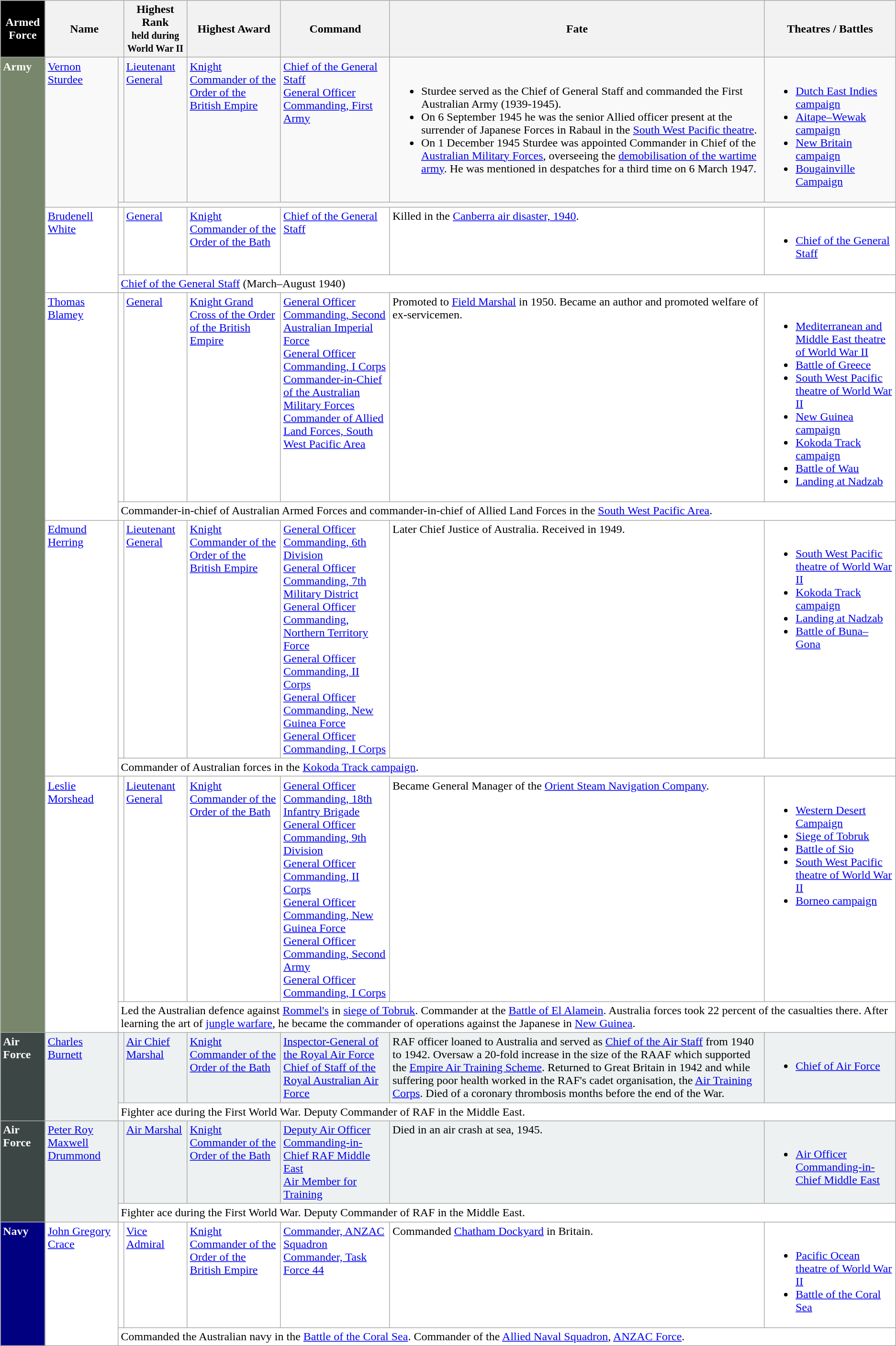<table class="wikitable">
<tr>
<th style="background:#000; color:white;">Armed Force</th>
<th colspan="2">Name</th>
<th>Highest Rank<br><small>held during World War II</small></th>
<th>Highest Award</th>
<th>Command</th>
<th>Fate</th>
<th>Theatres / Battles</th>
</tr>
<tr style="vertical-align: top;">
<td rowspan=10 style="background:#78866b; color:white;"><strong>Army</strong></td>
<td rowspan=2><a href='#'>Vernon Sturdee</a></td>
<td></td>
<td><a href='#'>Lieutenant General</a></td>
<td><a href='#'>Knight Commander of the Order of the British Empire</a></td>
<td><a href='#'>Chief of the General Staff</a><br><a href='#'>General Officer Commanding, First Army</a></td>
<td><br><ul><li>Sturdee served as the Chief of General Staff and commanded the First Australian Army (1939-1945).</li><li>On 6 September 1945 he was the senior Allied officer present at the surrender of Japanese Forces in Rabaul in the <a href='#'>South West Pacific theatre</a>.</li><li>On 1 December 1945 Sturdee was appointed Commander in Chief of the <a href='#'>Australian Military Forces</a>, overseeing the <a href='#'>demobilisation of the wartime army</a>. He was mentioned in despatches for a third time on 6 March 1947.</li></ul></td>
<td><br><ul><li><a href='#'>Dutch East Indies campaign</a></li><li><a href='#'>Aitape–Wewak campaign</a></li><li><a href='#'>New Britain campaign</a></li><li><a href='#'>Bougainville Campaign</a></li></ul></td>
</tr>
<tr>
<td colspan="7"></td>
</tr>
<tr style="background:#fff;vertical-align: top;">
<td rowspan="2"><a href='#'>Brudenell White</a></td>
<td></td>
<td><a href='#'>General</a></td>
<td><a href='#'>Knight Commander of the Order of the Bath</a></td>
<td><a href='#'>Chief of the General Staff</a></td>
<td>Killed in the <a href='#'>Canberra air disaster, 1940</a>.</td>
<td><br><ul><li><a href='#'>Chief of the General Staff</a></li></ul></td>
</tr>
<tr style="background:#fff;">
<td colspan="8"><a href='#'>Chief of the General Staff</a> (March–August 1940)</td>
</tr>
<tr style="background:#fff;vertical-align: top;">
<td rowspan="2"><a href='#'>Thomas Blamey</a></td>
<td></td>
<td><a href='#'>General</a></td>
<td><a href='#'>Knight Grand Cross of the Order of the British Empire</a></td>
<td><a href='#'>General Officer Commanding, Second Australian Imperial Force</a><br><a href='#'>General Officer Commanding, I Corps</a><br><a href='#'>Commander-in-Chief of the Australian Military Forces</a><br><a href='#'>Commander of Allied Land Forces, South West Pacific Area</a></td>
<td>Promoted to <a href='#'>Field Marshal</a> in 1950. Became an author and promoted welfare of ex-servicemen.</td>
<td><br><ul><li><a href='#'>Mediterranean and Middle East theatre of World War II</a></li><li><a href='#'>Battle of Greece</a></li><li><a href='#'>South West Pacific theatre of World War II</a></li><li><a href='#'>New Guinea campaign</a></li><li><a href='#'>Kokoda Track campaign</a></li><li><a href='#'>Battle of Wau</a></li><li><a href='#'>Landing at Nadzab</a></li></ul></td>
</tr>
<tr style="background:#fff;">
<td colspan="8">Commander-in-chief of Australian Armed Forces and commander-in-chief of Allied Land Forces in the <a href='#'>South West Pacific Area</a>.</td>
</tr>
<tr style="background:#fff;vertical-align: top;">
<td rowspan="2"><a href='#'>Edmund Herring</a></td>
<td></td>
<td><a href='#'>Lieutenant General</a></td>
<td><a href='#'>Knight Commander of the Order of the British Empire</a></td>
<td><a href='#'>General Officer Commanding, 6th Division</a><br><a href='#'>General Officer Commanding, 7th Military District</a><br><a href='#'>General Officer Commanding, Northern Territory Force</a><br><a href='#'>General Officer Commanding, II Corps</a><br><a href='#'>General Officer Commanding, New Guinea Force</a><br><a href='#'>General Officer Commanding, I Corps</a></td>
<td>Later Chief Justice of Australia. Received  in 1949.</td>
<td><br><ul><li><a href='#'>South West Pacific theatre of World War II</a></li><li><a href='#'>Kokoda Track campaign</a></li><li><a href='#'>Landing at Nadzab</a></li><li><a href='#'>Battle of Buna–Gona</a></li></ul></td>
</tr>
<tr style="background:#fff;">
<td colspan="8">Commander of Australian forces in the <a href='#'>Kokoda Track campaign</a>.</td>
</tr>
<tr style="background:#fff;vertical-align: top;">
<td rowspan="2"><a href='#'>Leslie Morshead</a></td>
<td></td>
<td><a href='#'>Lieutenant General</a></td>
<td><a href='#'>Knight Commander of the Order of the Bath</a></td>
<td><a href='#'>General Officer Commanding, 18th Infantry Brigade</a><br><a href='#'>General Officer Commanding, 9th Division</a><br><a href='#'>General Officer Commanding, II Corps</a><br><a href='#'>General Officer Commanding, New Guinea Force</a><br><a href='#'>General Officer Commanding, Second Army</a><br><a href='#'>General Officer Commanding, I Corps</a></td>
<td>Became General Manager of the <a href='#'>Orient Steam Navigation Company</a>.</td>
<td><br><ul><li><a href='#'>Western Desert Campaign</a></li><li><a href='#'>Siege of Tobruk</a></li><li><a href='#'>Battle of Sio</a></li><li><a href='#'>South West Pacific theatre of World War II</a></li><li><a href='#'>Borneo campaign</a></li></ul></td>
</tr>
<tr style="background:#fff;">
<td colspan="8">Led the Australian defence against <a href='#'>Rommel's</a> in <a href='#'>siege of Tobruk</a>. Commander at the <a href='#'>Battle of El Alamein</a>. Australia forces took 22 percent of the casualties there. After learning the art of <a href='#'>jungle warfare</a>, he became the commander of operations against the Japanese in <a href='#'>New Guinea</a>.</td>
</tr>
<tr style="background:#edf1f1;vertical-align: top;">
<td style="background:#3c4645; color:white;" rowspan="2"><strong>Air Force</strong></td>
<td rowspan="2"><a href='#'>Charles Burnett</a></td>
<td></td>
<td><a href='#'>Air Chief Marshal</a></td>
<td><a href='#'>Knight Commander of the Order of the Bath</a></td>
<td><a href='#'>Inspector-General of the Royal Air Force</a><br><a href='#'>Chief of Staff of the Royal Australian Air Force</a></td>
<td>RAF officer loaned to Australia and served as <a href='#'>Chief of the Air Staff</a> from 1940 to 1942. Oversaw a 20-fold increase in the size of the RAAF which supported the <a href='#'>Empire Air Training Scheme</a>. Returned to Great Britain in 1942 and while suffering poor health worked in the RAF's cadet organisation, the <a href='#'>Air Training Corps</a>. Died of a coronary thrombosis months before the end of the War.</td>
<td><br><ul><li><a href='#'>Chief of Air Force</a></li></ul></td>
</tr>
<tr style="background:#fff;">
<td colspan="8">Fighter ace during the First World War. Deputy Commander of RAF in the Middle East.</td>
</tr>
<tr style="background:#edf1f1;vertical-align: top;">
<td style="background:#3c4645; color:white;" rowspan="2"><strong>Air Force</strong></td>
<td rowspan="2"><a href='#'>Peter Roy Maxwell Drummond</a></td>
<td></td>
<td><a href='#'>Air Marshal</a></td>
<td><a href='#'>Knight Commander of the Order of the Bath</a></td>
<td><a href='#'>Deputy Air Officer Commanding-in-Chief RAF Middle East</a><br><a href='#'>Air Member for Training</a></td>
<td>Died in an air crash at sea, 1945.</td>
<td><br><ul><li><a href='#'>Air Officer Commanding-in-Chief Middle East</a></li></ul></td>
</tr>
<tr style="background:#fff;">
<td colspan="8">Fighter ace during the First World War. Deputy Commander of RAF in the Middle East.</td>
</tr>
<tr style="background:white;vertical-align: top;">
<td style="background:navy; color:white;" rowspan="2"><strong>Navy</strong></td>
<td rowspan="2"><a href='#'>John Gregory Crace</a></td>
<td></td>
<td><a href='#'>Vice Admiral</a></td>
<td><a href='#'>Knight Commander of the Order of the British Empire</a></td>
<td><a href='#'>Commander, ANZAC Squadron</a><br><a href='#'>Commander, Task Force 44</a></td>
<td>Commanded <a href='#'>Chatham Dockyard</a> in Britain.</td>
<td><br><ul><li><a href='#'>Pacific Ocean theatre of World War II</a></li><li><a href='#'>Battle of the Coral Sea</a></li></ul></td>
</tr>
<tr style="background:#fff;">
<td colspan="8">Commanded the Australian navy in the <a href='#'>Battle of the Coral Sea</a>. Commander of the <a href='#'>Allied Naval Squadron</a>, <a href='#'>ANZAC Force</a>.</td>
</tr>
</table>
